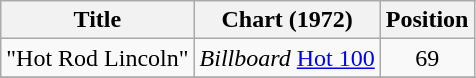<table class="wikitable sortable" border="1">
<tr>
<th scope="col">Title</th>
<th scope="col">Chart (1972)</th>
<th scope="col">Position</th>
</tr>
<tr>
<td>"Hot Rod Lincoln"</td>
<td><em>Billboard</em> <a href='#'>Hot 100</a></td>
<td style="text-align:center;">69</td>
</tr>
<tr>
</tr>
</table>
